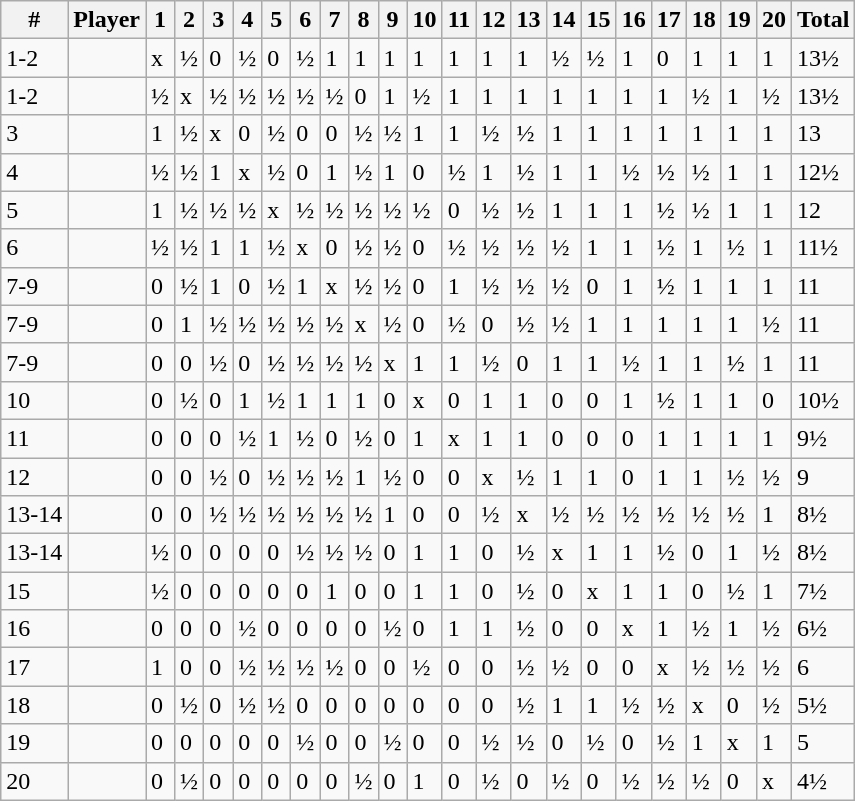<table class="wikitable" style="text-align: left">
<tr>
<th>#</th>
<th>Player</th>
<th>1</th>
<th>2</th>
<th>3</th>
<th>4</th>
<th>5</th>
<th>6</th>
<th>7</th>
<th>8</th>
<th>9</th>
<th>10</th>
<th>11</th>
<th>12</th>
<th>13</th>
<th>14</th>
<th>15</th>
<th>16</th>
<th>17</th>
<th>18</th>
<th>19</th>
<th>20</th>
<th>Total</th>
</tr>
<tr>
<td>1-2</td>
<td></td>
<td>x</td>
<td>½</td>
<td>0</td>
<td>½</td>
<td>0</td>
<td>½</td>
<td>1</td>
<td>1</td>
<td>1</td>
<td>1</td>
<td>1</td>
<td>1</td>
<td>1</td>
<td>½</td>
<td>½</td>
<td>1</td>
<td>0</td>
<td>1</td>
<td>1</td>
<td>1</td>
<td>13½</td>
</tr>
<tr>
<td>1-2</td>
<td></td>
<td>½</td>
<td>x</td>
<td>½</td>
<td>½</td>
<td>½</td>
<td>½</td>
<td>½</td>
<td>0</td>
<td>1</td>
<td>½</td>
<td>1</td>
<td>1</td>
<td>1</td>
<td>1</td>
<td>1</td>
<td>1</td>
<td>1</td>
<td>½</td>
<td>1</td>
<td>½</td>
<td>13½</td>
</tr>
<tr>
<td>3</td>
<td></td>
<td>1</td>
<td>½</td>
<td>x</td>
<td>0</td>
<td>½</td>
<td>0</td>
<td>0</td>
<td>½</td>
<td>½</td>
<td>1</td>
<td>1</td>
<td>½</td>
<td>½</td>
<td>1</td>
<td>1</td>
<td>1</td>
<td>1</td>
<td>1</td>
<td>1</td>
<td>1</td>
<td>13</td>
</tr>
<tr>
<td>4</td>
<td></td>
<td>½</td>
<td>½</td>
<td>1</td>
<td>x</td>
<td>½</td>
<td>0</td>
<td>1</td>
<td>½</td>
<td>1</td>
<td>0</td>
<td>½</td>
<td>1</td>
<td>½</td>
<td>1</td>
<td>1</td>
<td>½</td>
<td>½</td>
<td>½</td>
<td>1</td>
<td>1</td>
<td>12½</td>
</tr>
<tr>
<td>5</td>
<td></td>
<td>1</td>
<td>½</td>
<td>½</td>
<td>½</td>
<td>x</td>
<td>½</td>
<td>½</td>
<td>½</td>
<td>½</td>
<td>½</td>
<td>0</td>
<td>½</td>
<td>½</td>
<td>1</td>
<td>1</td>
<td>1</td>
<td>½</td>
<td>½</td>
<td>1</td>
<td>1</td>
<td>12</td>
</tr>
<tr>
<td>6</td>
<td></td>
<td>½</td>
<td>½</td>
<td>1</td>
<td>1</td>
<td>½</td>
<td>x</td>
<td>0</td>
<td>½</td>
<td>½</td>
<td>0</td>
<td>½</td>
<td>½</td>
<td>½</td>
<td>½</td>
<td>1</td>
<td>1</td>
<td>½</td>
<td>1</td>
<td>½</td>
<td>1</td>
<td>11½</td>
</tr>
<tr>
<td>7-9</td>
<td></td>
<td>0</td>
<td>½</td>
<td>1</td>
<td>0</td>
<td>½</td>
<td>1</td>
<td>x</td>
<td>½</td>
<td>½</td>
<td>0</td>
<td>1</td>
<td>½</td>
<td>½</td>
<td>½</td>
<td>0</td>
<td>1</td>
<td>½</td>
<td>1</td>
<td>1</td>
<td>1</td>
<td>11</td>
</tr>
<tr>
<td>7-9</td>
<td></td>
<td>0</td>
<td>1</td>
<td>½</td>
<td>½</td>
<td>½</td>
<td>½</td>
<td>½</td>
<td>x</td>
<td>½</td>
<td>0</td>
<td>½</td>
<td>0</td>
<td>½</td>
<td>½</td>
<td>1</td>
<td>1</td>
<td>1</td>
<td>1</td>
<td>1</td>
<td>½</td>
<td>11</td>
</tr>
<tr>
<td>7-9</td>
<td></td>
<td>0</td>
<td>0</td>
<td>½</td>
<td>0</td>
<td>½</td>
<td>½</td>
<td>½</td>
<td>½</td>
<td>x</td>
<td>1</td>
<td>1</td>
<td>½</td>
<td>0</td>
<td>1</td>
<td>1</td>
<td>½</td>
<td>1</td>
<td>1</td>
<td>½</td>
<td>1</td>
<td>11</td>
</tr>
<tr>
<td>10</td>
<td></td>
<td>0</td>
<td>½</td>
<td>0</td>
<td>1</td>
<td>½</td>
<td>1</td>
<td>1</td>
<td>1</td>
<td>0</td>
<td>x</td>
<td>0</td>
<td>1</td>
<td>1</td>
<td>0</td>
<td>0</td>
<td>1</td>
<td>½</td>
<td>1</td>
<td>1</td>
<td>0</td>
<td>10½</td>
</tr>
<tr>
<td>11</td>
<td></td>
<td>0</td>
<td>0</td>
<td>0</td>
<td>½</td>
<td>1</td>
<td>½</td>
<td>0</td>
<td>½</td>
<td>0</td>
<td>1</td>
<td>x</td>
<td>1</td>
<td>1</td>
<td>0</td>
<td>0</td>
<td>0</td>
<td>1</td>
<td>1</td>
<td>1</td>
<td>1</td>
<td>9½</td>
</tr>
<tr>
<td>12</td>
<td></td>
<td>0</td>
<td>0</td>
<td>½</td>
<td>0</td>
<td>½</td>
<td>½</td>
<td>½</td>
<td>1</td>
<td>½</td>
<td>0</td>
<td>0</td>
<td>x</td>
<td>½</td>
<td>1</td>
<td>1</td>
<td>0</td>
<td>1</td>
<td>1</td>
<td>½</td>
<td>½</td>
<td>9</td>
</tr>
<tr>
<td>13-14</td>
<td></td>
<td>0</td>
<td>0</td>
<td>½</td>
<td>½</td>
<td>½</td>
<td>½</td>
<td>½</td>
<td>½</td>
<td>1</td>
<td>0</td>
<td>0</td>
<td>½</td>
<td>x</td>
<td>½</td>
<td>½</td>
<td>½</td>
<td>½</td>
<td>½</td>
<td>½</td>
<td>1</td>
<td>8½</td>
</tr>
<tr>
<td>13-14</td>
<td></td>
<td>½</td>
<td>0</td>
<td>0</td>
<td>0</td>
<td>0</td>
<td>½</td>
<td>½</td>
<td>½</td>
<td>0</td>
<td>1</td>
<td>1</td>
<td>0</td>
<td>½</td>
<td>x</td>
<td>1</td>
<td>1</td>
<td>½</td>
<td>0</td>
<td>1</td>
<td>½</td>
<td>8½</td>
</tr>
<tr>
<td>15</td>
<td></td>
<td>½</td>
<td>0</td>
<td>0</td>
<td>0</td>
<td>0</td>
<td>0</td>
<td>1</td>
<td>0</td>
<td>0</td>
<td>1</td>
<td>1</td>
<td>0</td>
<td>½</td>
<td>0</td>
<td>x</td>
<td>1</td>
<td>1</td>
<td>0</td>
<td>½</td>
<td>1</td>
<td>7½</td>
</tr>
<tr>
<td>16</td>
<td></td>
<td>0</td>
<td>0</td>
<td>0</td>
<td>½</td>
<td>0</td>
<td>0</td>
<td>0</td>
<td>0</td>
<td>½</td>
<td>0</td>
<td>1</td>
<td>1</td>
<td>½</td>
<td>0</td>
<td>0</td>
<td>x</td>
<td>1</td>
<td>½</td>
<td>1</td>
<td>½</td>
<td>6½</td>
</tr>
<tr>
<td>17</td>
<td></td>
<td>1</td>
<td>0</td>
<td>0</td>
<td>½</td>
<td>½</td>
<td>½</td>
<td>½</td>
<td>0</td>
<td>0</td>
<td>½</td>
<td>0</td>
<td>0</td>
<td>½</td>
<td>½</td>
<td>0</td>
<td>0</td>
<td>x</td>
<td>½</td>
<td>½</td>
<td>½</td>
<td>6</td>
</tr>
<tr>
<td>18</td>
<td></td>
<td>0</td>
<td>½</td>
<td>0</td>
<td>½</td>
<td>½</td>
<td>0</td>
<td>0</td>
<td>0</td>
<td>0</td>
<td>0</td>
<td>0</td>
<td>0</td>
<td>½</td>
<td>1</td>
<td>1</td>
<td>½</td>
<td>½</td>
<td>x</td>
<td>0</td>
<td>½</td>
<td>5½</td>
</tr>
<tr>
<td>19</td>
<td></td>
<td>0</td>
<td>0</td>
<td>0</td>
<td>0</td>
<td>0</td>
<td>½</td>
<td>0</td>
<td>0</td>
<td>½</td>
<td>0</td>
<td>0</td>
<td>½</td>
<td>½</td>
<td>0</td>
<td>½</td>
<td>0</td>
<td>½</td>
<td>1</td>
<td>x</td>
<td>1</td>
<td>5</td>
</tr>
<tr>
<td>20</td>
<td></td>
<td>0</td>
<td>½</td>
<td>0</td>
<td>0</td>
<td>0</td>
<td>0</td>
<td>0</td>
<td>½</td>
<td>0</td>
<td>1</td>
<td>0</td>
<td>½</td>
<td>0</td>
<td>½</td>
<td>0</td>
<td>½</td>
<td>½</td>
<td>½</td>
<td>0</td>
<td>x</td>
<td>4½</td>
</tr>
</table>
